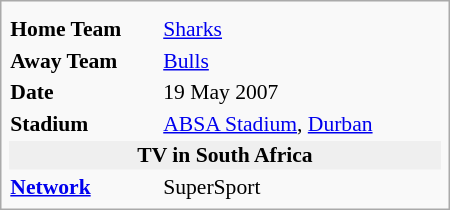<table class="infobox" width="300" style="font-size: 90%;">
<tr>
<td colspan = "2"></td>
</tr>
<tr style="vertical-align: middle;">
<td><strong>Home Team</strong></td>
<td><a href='#'>Sharks</a></td>
</tr>
<tr style="vertical-align: middle;">
<td><strong>Away Team</strong></td>
<td><a href='#'>Bulls</a></td>
</tr>
<tr style="vertical-align: middle;">
<td><strong>Date</strong></td>
<td>19 May 2007</td>
</tr>
<tr style="vertical-align: middle;">
<td><strong>Stadium</strong></td>
<td><a href='#'>ABSA Stadium</a>, <a href='#'>Durban</a></td>
</tr>
<tr>
<td align="center" bgcolor="#efefef" colspan=2><strong>TV in South Africa</strong></td>
</tr>
<tr style="vertical-align: middle;">
<td><strong><a href='#'>Network</a></strong></td>
<td>SuperSport</td>
</tr>
</table>
